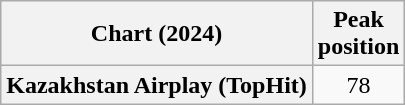<table class="wikitable plainrowheaders" style="text-align:center">
<tr>
<th scope="col">Chart (2024)</th>
<th scope="col">Peak<br>position</th>
</tr>
<tr>
<th scope="row">Kazakhstan Airplay (TopHit)</th>
<td>78</td>
</tr>
</table>
